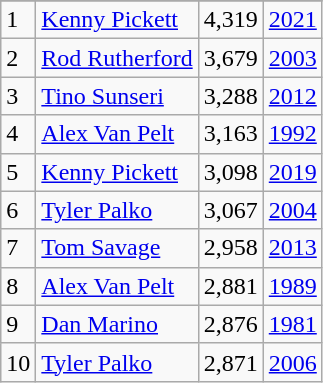<table class="wikitable">
<tr>
</tr>
<tr>
<td>1</td>
<td><a href='#'>Kenny Pickett</a></td>
<td>4,319</td>
<td><a href='#'>2021</a></td>
</tr>
<tr>
<td>2</td>
<td><a href='#'>Rod Rutherford</a></td>
<td>3,679</td>
<td><a href='#'>2003</a></td>
</tr>
<tr>
<td>3</td>
<td><a href='#'>Tino Sunseri</a></td>
<td>3,288</td>
<td><a href='#'>2012</a></td>
</tr>
<tr>
<td>4</td>
<td><a href='#'>Alex Van Pelt</a></td>
<td>3,163</td>
<td><a href='#'>1992</a></td>
</tr>
<tr>
<td>5</td>
<td><a href='#'>Kenny Pickett</a></td>
<td>3,098</td>
<td><a href='#'>2019</a></td>
</tr>
<tr>
<td>6</td>
<td><a href='#'>Tyler Palko</a></td>
<td>3,067</td>
<td><a href='#'>2004</a></td>
</tr>
<tr>
<td>7</td>
<td><a href='#'>Tom Savage</a></td>
<td>2,958</td>
<td><a href='#'>2013</a></td>
</tr>
<tr>
<td>8</td>
<td><a href='#'>Alex Van Pelt</a></td>
<td>2,881</td>
<td><a href='#'>1989</a></td>
</tr>
<tr>
<td>9</td>
<td><a href='#'>Dan Marino</a></td>
<td>2,876</td>
<td><a href='#'>1981</a></td>
</tr>
<tr>
<td>10</td>
<td><a href='#'>Tyler Palko</a></td>
<td>2,871</td>
<td><a href='#'>2006</a></td>
</tr>
</table>
